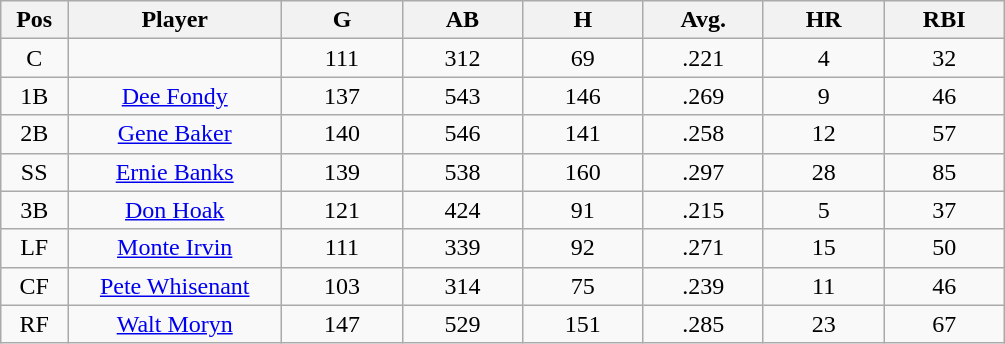<table class="wikitable sortable">
<tr>
<th bgcolor="#DDDDFF" width="5%">Pos</th>
<th bgcolor="#DDDDFF" width="16%">Player</th>
<th bgcolor="#DDDDFF" width="9%">G</th>
<th bgcolor="#DDDDFF" width="9%">AB</th>
<th bgcolor="#DDDDFF" width="9%">H</th>
<th bgcolor="#DDDDFF" width="9%">Avg.</th>
<th bgcolor="#DDDDFF" width="9%">HR</th>
<th bgcolor="#DDDDFF" width="9%">RBI</th>
</tr>
<tr align="center">
<td>C</td>
<td></td>
<td>111</td>
<td>312</td>
<td>69</td>
<td>.221</td>
<td>4</td>
<td>32</td>
</tr>
<tr align="center">
<td>1B</td>
<td><a href='#'>Dee Fondy</a></td>
<td>137</td>
<td>543</td>
<td>146</td>
<td>.269</td>
<td>9</td>
<td>46</td>
</tr>
<tr align="center">
<td>2B</td>
<td><a href='#'>Gene Baker</a></td>
<td>140</td>
<td>546</td>
<td>141</td>
<td>.258</td>
<td>12</td>
<td>57</td>
</tr>
<tr align="center">
<td>SS</td>
<td><a href='#'>Ernie Banks</a></td>
<td>139</td>
<td>538</td>
<td>160</td>
<td>.297</td>
<td>28</td>
<td>85</td>
</tr>
<tr align="center">
<td>3B</td>
<td><a href='#'>Don Hoak</a></td>
<td>121</td>
<td>424</td>
<td>91</td>
<td>.215</td>
<td>5</td>
<td>37</td>
</tr>
<tr align="center">
<td>LF</td>
<td><a href='#'>Monte Irvin</a></td>
<td>111</td>
<td>339</td>
<td>92</td>
<td>.271</td>
<td>15</td>
<td>50</td>
</tr>
<tr align="center">
<td>CF</td>
<td><a href='#'>Pete Whisenant</a></td>
<td>103</td>
<td>314</td>
<td>75</td>
<td>.239</td>
<td>11</td>
<td>46</td>
</tr>
<tr align="center">
<td>RF</td>
<td><a href='#'>Walt Moryn</a></td>
<td>147</td>
<td>529</td>
<td>151</td>
<td>.285</td>
<td>23</td>
<td>67</td>
</tr>
</table>
